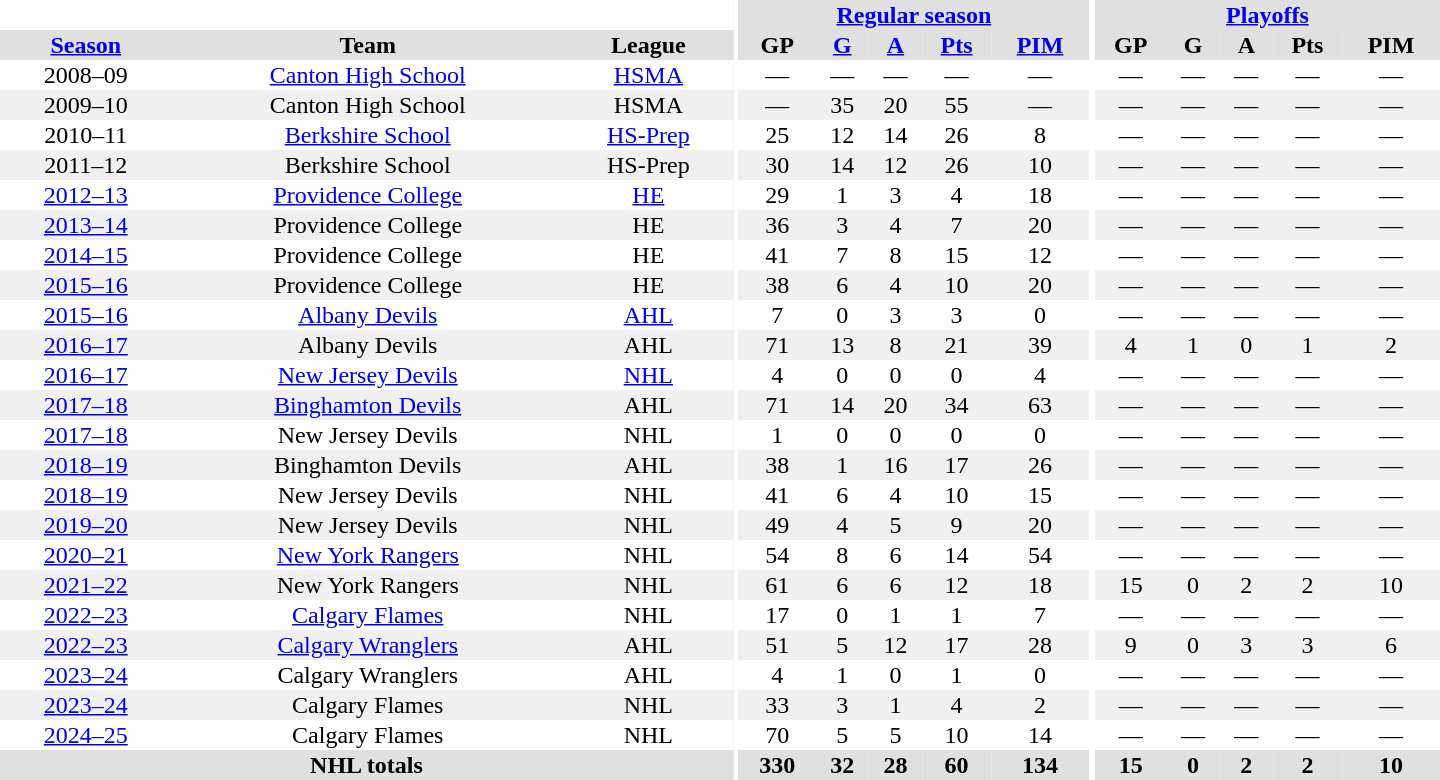<table border="0" cellpadding="1" cellspacing="0" style="text-align:center; width:60em">
<tr bgcolor="#e0e0e0">
<th colspan="3" bgcolor="#ffffff"></th>
<th rowspan="99" bgcolor="#ffffff"></th>
<th colspan="5"><a href='#'>Regular season</a></th>
<th rowspan="99" bgcolor="#ffffff"></th>
<th colspan="5"><a href='#'>Playoffs</a></th>
</tr>
<tr bgcolor="#e0e0e0">
<th><a href='#'>Season</a></th>
<th>Team</th>
<th>League</th>
<th>GP</th>
<th><a href='#'>G</a></th>
<th><a href='#'>A</a></th>
<th><a href='#'>Pts</a></th>
<th><a href='#'>PIM</a></th>
<th>GP</th>
<th>G</th>
<th>A</th>
<th>Pts</th>
<th>PIM</th>
</tr>
<tr>
<td>2008–09</td>
<td><a href='#'>Canton High School</a></td>
<td><a href='#'>HSMA</a></td>
<td>—</td>
<td>—</td>
<td>—</td>
<td>—</td>
<td>—</td>
<td>—</td>
<td>—</td>
<td>—</td>
<td>—</td>
<td>—</td>
</tr>
<tr bgcolor="#f0f0f0">
<td>2009–10</td>
<td>Canton High School</td>
<td>HSMA</td>
<td>—</td>
<td>35</td>
<td>20</td>
<td>55</td>
<td>—</td>
<td>—</td>
<td>—</td>
<td>—</td>
<td>—</td>
<td>—</td>
</tr>
<tr>
<td>2010–11</td>
<td><a href='#'>Berkshire School</a></td>
<td><a href='#'>HS-Prep</a></td>
<td>25</td>
<td>12</td>
<td>14</td>
<td>26</td>
<td>8</td>
<td>—</td>
<td>—</td>
<td>—</td>
<td>—</td>
<td>—</td>
</tr>
<tr bgcolor="#f0f0f0">
<td>2011–12</td>
<td>Berkshire School</td>
<td>HS-Prep</td>
<td>30</td>
<td>14</td>
<td>12</td>
<td>26</td>
<td>10</td>
<td>—</td>
<td>—</td>
<td>—</td>
<td>—</td>
<td>—</td>
</tr>
<tr>
<td><a href='#'>2012–13</a></td>
<td><a href='#'>Providence College</a></td>
<td><a href='#'>HE</a></td>
<td>29</td>
<td>1</td>
<td>3</td>
<td>4</td>
<td>18</td>
<td>—</td>
<td>—</td>
<td>—</td>
<td>—</td>
<td>—</td>
</tr>
<tr bgcolor="#f0f0f0">
<td><a href='#'>2013–14</a></td>
<td>Providence College</td>
<td>HE</td>
<td>36</td>
<td>3</td>
<td>4</td>
<td>7</td>
<td>20</td>
<td>—</td>
<td>—</td>
<td>—</td>
<td>—</td>
<td>—</td>
</tr>
<tr>
<td><a href='#'>2014–15</a></td>
<td>Providence College</td>
<td>HE</td>
<td>41</td>
<td>7</td>
<td>8</td>
<td>15</td>
<td>12</td>
<td>—</td>
<td>—</td>
<td>—</td>
<td>—</td>
<td>—</td>
</tr>
<tr bgcolor="#f0f0f0">
<td><a href='#'>2015–16</a></td>
<td>Providence College</td>
<td>HE</td>
<td>38</td>
<td>6</td>
<td>4</td>
<td>10</td>
<td>20</td>
<td>—</td>
<td>—</td>
<td>—</td>
<td>—</td>
<td>—</td>
</tr>
<tr>
<td><a href='#'>2015–16</a></td>
<td><a href='#'>Albany Devils</a></td>
<td><a href='#'>AHL</a></td>
<td>7</td>
<td>0</td>
<td>3</td>
<td>3</td>
<td>0</td>
<td>—</td>
<td>—</td>
<td>—</td>
<td>—</td>
<td>—</td>
</tr>
<tr bgcolor="#f0f0f0">
<td><a href='#'>2016–17</a></td>
<td>Albany Devils</td>
<td>AHL</td>
<td>71</td>
<td>13</td>
<td>8</td>
<td>21</td>
<td>39</td>
<td>4</td>
<td>1</td>
<td>0</td>
<td>1</td>
<td>2</td>
</tr>
<tr>
<td><a href='#'>2016–17</a></td>
<td><a href='#'>New Jersey Devils</a></td>
<td><a href='#'>NHL</a></td>
<td>4</td>
<td>0</td>
<td>0</td>
<td>0</td>
<td>4</td>
<td>—</td>
<td>—</td>
<td>—</td>
<td>—</td>
<td>—</td>
</tr>
<tr bgcolor="#f0f0f0">
<td><a href='#'>2017–18</a></td>
<td><a href='#'>Binghamton Devils</a></td>
<td>AHL</td>
<td>71</td>
<td>14</td>
<td>20</td>
<td>34</td>
<td>63</td>
<td>—</td>
<td>—</td>
<td>—</td>
<td>—</td>
<td>—</td>
</tr>
<tr>
<td><a href='#'>2017–18</a></td>
<td>New Jersey Devils</td>
<td>NHL</td>
<td>1</td>
<td>0</td>
<td>0</td>
<td>0</td>
<td>0</td>
<td>—</td>
<td>—</td>
<td>—</td>
<td>—</td>
<td>—</td>
</tr>
<tr bgcolor="#f0f0f0">
<td><a href='#'>2018–19</a></td>
<td>Binghamton Devils</td>
<td>AHL</td>
<td>38</td>
<td>1</td>
<td>16</td>
<td>17</td>
<td>26</td>
<td>—</td>
<td>—</td>
<td>—</td>
<td>—</td>
<td>—</td>
</tr>
<tr>
<td><a href='#'>2018–19</a></td>
<td>New Jersey Devils</td>
<td>NHL</td>
<td>41</td>
<td>6</td>
<td>4</td>
<td>10</td>
<td>15</td>
<td>—</td>
<td>—</td>
<td>—</td>
<td>—</td>
<td>—</td>
</tr>
<tr bgcolor="#f0f0f0">
<td><a href='#'>2019–20</a></td>
<td>New Jersey Devils</td>
<td>NHL</td>
<td>49</td>
<td>4</td>
<td>5</td>
<td>9</td>
<td>20</td>
<td>—</td>
<td>—</td>
<td>—</td>
<td>—</td>
<td>—</td>
</tr>
<tr>
<td><a href='#'>2020–21</a></td>
<td><a href='#'>New York Rangers</a></td>
<td>NHL</td>
<td>54</td>
<td>8</td>
<td>6</td>
<td>14</td>
<td>54</td>
<td>—</td>
<td>—</td>
<td>—</td>
<td>—</td>
<td>—</td>
</tr>
<tr bgcolor="#f0f0f0">
<td><a href='#'>2021–22</a></td>
<td>New York Rangers</td>
<td>NHL</td>
<td>61</td>
<td>6</td>
<td>6</td>
<td>12</td>
<td>18</td>
<td>15</td>
<td>0</td>
<td>2</td>
<td>2</td>
<td>10</td>
</tr>
<tr>
<td><a href='#'>2022–23</a></td>
<td><a href='#'>Calgary Flames</a></td>
<td>NHL</td>
<td>17</td>
<td>0</td>
<td>1</td>
<td>1</td>
<td>7</td>
<td>—</td>
<td>—</td>
<td>—</td>
<td>—</td>
<td>—</td>
</tr>
<tr bgcolor="#f0f0f0">
<td><a href='#'>2022–23</a></td>
<td><a href='#'>Calgary Wranglers</a></td>
<td>AHL</td>
<td>51</td>
<td>5</td>
<td>12</td>
<td>17</td>
<td>28</td>
<td>9</td>
<td>0</td>
<td>3</td>
<td>3</td>
<td>6</td>
</tr>
<tr>
<td><a href='#'>2023–24</a></td>
<td>Calgary Wranglers</td>
<td>AHL</td>
<td>4</td>
<td>1</td>
<td>0</td>
<td>1</td>
<td>0</td>
<td>—</td>
<td>—</td>
<td>—</td>
<td>—</td>
<td>—</td>
</tr>
<tr bgcolor="#f0f0f0">
<td><a href='#'>2023–24</a></td>
<td>Calgary Flames</td>
<td>NHL</td>
<td>33</td>
<td>3</td>
<td>1</td>
<td>4</td>
<td>2</td>
<td>—</td>
<td>—</td>
<td>—</td>
<td>—</td>
<td>—</td>
</tr>
<tr>
<td><a href='#'>2024–25</a></td>
<td>Calgary Flames</td>
<td>NHL</td>
<td>70</td>
<td>5</td>
<td>5</td>
<td>10</td>
<td>14</td>
<td>—</td>
<td>—</td>
<td>—</td>
<td>—</td>
<td>—</td>
</tr>
<tr bgcolor="#e0e0e0">
<th colspan="3">NHL totals</th>
<th>330</th>
<th>32</th>
<th>28</th>
<th>60</th>
<th>134</th>
<th>15</th>
<th>0</th>
<th>2</th>
<th>2</th>
<th>10</th>
</tr>
</table>
